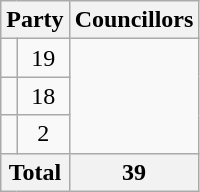<table class="wikitable">
<tr>
<th colspan=2>Party</th>
<th>Councillors</th>
</tr>
<tr>
<td></td>
<td align=center>19</td>
</tr>
<tr>
<td></td>
<td align=center>18</td>
</tr>
<tr>
<td></td>
<td align=center>2</td>
</tr>
<tr>
<th colspan=2>Total</th>
<th align=center>39</th>
</tr>
</table>
